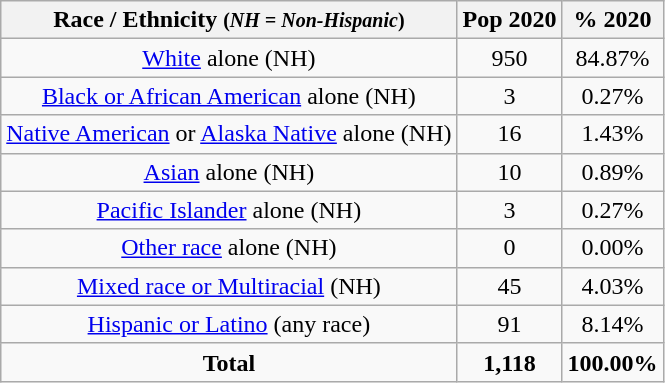<table class="wikitable" style="text-align:center;">
<tr>
<th>Race / Ethnicity <small>(<em>NH = Non-Hispanic</em>)</small></th>
<th>Pop 2020</th>
<th>% 2020</th>
</tr>
<tr>
<td><a href='#'>White</a> alone (NH)</td>
<td>950</td>
<td>84.87%</td>
</tr>
<tr>
<td><a href='#'>Black or African American</a> alone (NH)</td>
<td>3</td>
<td>0.27%</td>
</tr>
<tr>
<td><a href='#'>Native American</a> or <a href='#'>Alaska Native</a> alone (NH)</td>
<td>16</td>
<td>1.43%</td>
</tr>
<tr>
<td><a href='#'>Asian</a> alone (NH)</td>
<td>10</td>
<td>0.89%</td>
</tr>
<tr>
<td><a href='#'>Pacific Islander</a> alone (NH)</td>
<td>3</td>
<td>0.27%</td>
</tr>
<tr>
<td><a href='#'>Other race</a> alone (NH)</td>
<td>0</td>
<td>0.00%</td>
</tr>
<tr>
<td><a href='#'>Mixed race or Multiracial</a> (NH)</td>
<td>45</td>
<td>4.03%</td>
</tr>
<tr>
<td><a href='#'>Hispanic or Latino</a> (any race)</td>
<td>91</td>
<td>8.14%</td>
</tr>
<tr>
<td><strong>Total</strong></td>
<td><strong>1,118</strong></td>
<td><strong>100.00%</strong></td>
</tr>
</table>
